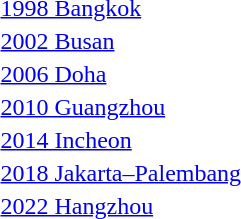<table>
<tr>
<td rowspan=2><a href='#'>1998 Bangkok</a></td>
<td rowspan=2></td>
<td rowspan=2></td>
<td></td>
</tr>
<tr>
<td></td>
</tr>
<tr>
<td rowspan=2><a href='#'>2002 Busan</a></td>
<td rowspan=2></td>
<td rowspan=2></td>
<td></td>
</tr>
<tr>
<td></td>
</tr>
<tr>
<td rowspan=2><a href='#'>2006 Doha</a></td>
<td rowspan=2></td>
<td rowspan=2></td>
<td></td>
</tr>
<tr>
<td></td>
</tr>
<tr>
<td rowspan=2><a href='#'>2010 Guangzhou</a></td>
<td rowspan=2></td>
<td rowspan=2></td>
<td></td>
</tr>
<tr>
<td></td>
</tr>
<tr>
<td rowspan=2><a href='#'>2014 Incheon</a></td>
<td rowspan=2></td>
<td rowspan=2></td>
<td></td>
</tr>
<tr>
<td></td>
</tr>
<tr>
<td rowspan=2><a href='#'>2018 Jakarta–Palembang</a></td>
<td rowspan=2></td>
<td rowspan=2></td>
<td></td>
</tr>
<tr>
<td></td>
</tr>
<tr>
<td rowspan=2><a href='#'>2022 Hangzhou</a></td>
<td rowspan=2></td>
<td rowspan=2></td>
<td></td>
</tr>
<tr>
<td></td>
</tr>
</table>
